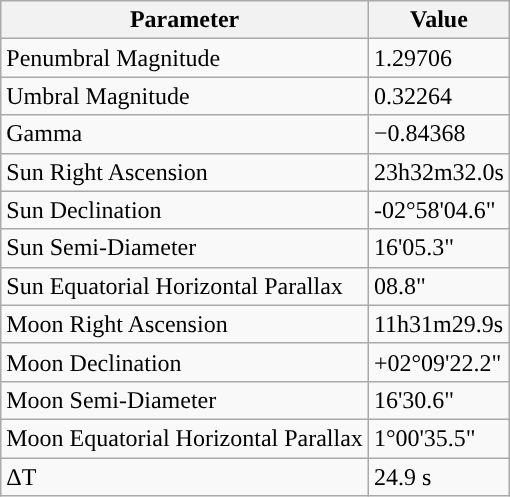<table class="wikitable">
<tr>
<th>Parameter</th>
<th>Value</th>
</tr>
<tr>
<td>Penumbral Magnitude</td>
<td>1.29706</td>
</tr>
<tr>
<td>Umbral Magnitude</td>
<td>0.32264</td>
</tr>
<tr>
<td>Gamma</td>
<td>−0.84368</td>
</tr>
<tr>
<td>Sun Right Ascension</td>
<td>23h32m32.0s</td>
</tr>
<tr>
<td>Sun Declination</td>
<td>-02°58'04.6"</td>
</tr>
<tr>
<td>Sun Semi-Diameter</td>
<td>16'05.3"</td>
</tr>
<tr>
<td>Sun Equatorial Horizontal Parallax</td>
<td>08.8"</td>
</tr>
<tr>
<td>Moon Right Ascension</td>
<td>11h31m29.9s</td>
</tr>
<tr>
<td>Moon Declination</td>
<td>+02°09'22.2"</td>
</tr>
<tr>
<td>Moon Semi-Diameter</td>
<td>16'30.6"</td>
</tr>
<tr>
<td>Moon Equatorial Horizontal Parallax</td>
<td>1°00'35.5"</td>
</tr>
<tr>
<td>ΔT</td>
<td>24.9 s</td>
</tr>
</table>
